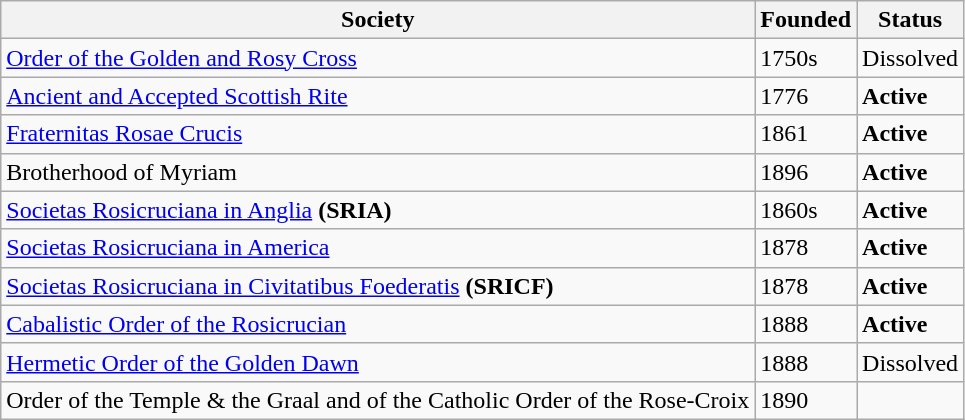<table class="wikitable">
<tr>
<th>Society</th>
<th>Founded</th>
<th>Status</th>
</tr>
<tr>
<td><a href='#'>Order of the Golden and Rosy Cross</a></td>
<td>1750s</td>
<td>Dissolved</td>
</tr>
<tr>
<td><a href='#'>Ancient and Accepted Scottish Rite</a></td>
<td>1776</td>
<td><strong>Active</strong></td>
</tr>
<tr>
<td><a href='#'>Fraternitas Rosae Crucis</a></td>
<td>1861</td>
<td><strong>Active</strong></td>
</tr>
<tr>
<td>Brotherhood of Myriam</td>
<td>1896</td>
<td><strong>Active</strong></td>
</tr>
<tr>
<td><a href='#'>Societas Rosicruciana in Anglia</a> <strong>(SRIA)</strong></td>
<td>1860s</td>
<td><strong>Active</strong></td>
</tr>
<tr>
<td><a href='#'>Societas Rosicruciana in America</a></td>
<td>1878</td>
<td><strong>Active</strong></td>
</tr>
<tr>
<td><a href='#'>Societas Rosicruciana in Civitatibus Foederatis</a> <strong>(SRICF)</strong></td>
<td>1878</td>
<td><strong>Active</strong></td>
</tr>
<tr>
<td><a href='#'>Cabalistic Order of the Rosicrucian</a></td>
<td>1888</td>
<td><strong>Active</strong></td>
</tr>
<tr>
<td><a href='#'>Hermetic Order of the Golden Dawn</a></td>
<td>1888</td>
<td>Dissolved</td>
</tr>
<tr>
<td>Order of the Temple & the Graal and of the Catholic Order of the Rose-Croix</td>
<td>1890</td>
<td></td>
</tr>
</table>
